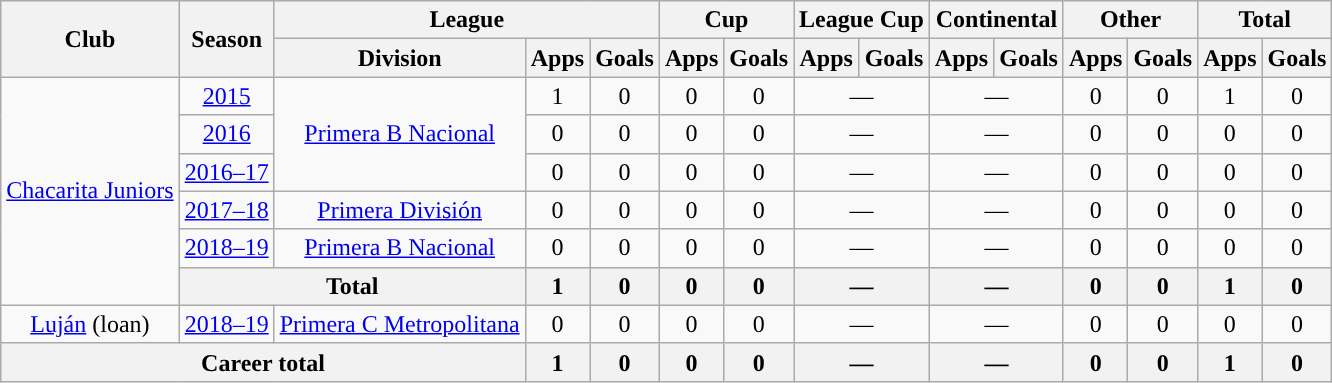<table class="wikitable" style="text-align:center">
<tr>
<th rowspan="2">Club</th>
<th rowspan="2">Season</th>
<th colspan="3">League</th>
<th colspan="2">Cup</th>
<th colspan="2">League Cup</th>
<th colspan="2">Continental</th>
<th colspan="2">Other</th>
<th colspan="2">Total</th>
</tr>
<tr>
<th>Division</th>
<th>Apps</th>
<th>Goals</th>
<th>Apps</th>
<th>Goals</th>
<th>Apps</th>
<th>Goals</th>
<th>Apps</th>
<th>Goals</th>
<th>Apps</th>
<th>Goals</th>
<th>Apps</th>
<th>Goals</th>
</tr>
<tr>
<td rowspan="6"><a href='#'>Chacarita Juniors</a></td>
<td><a href='#'>2015</a></td>
<td rowspan="3"><a href='#'>Primera B Nacional</a></td>
<td>1</td>
<td>0</td>
<td>0</td>
<td>0</td>
<td colspan="2">—</td>
<td colspan="2">—</td>
<td>0</td>
<td>0</td>
<td>1</td>
<td>0</td>
</tr>
<tr>
<td><a href='#'>2016</a></td>
<td>0</td>
<td>0</td>
<td>0</td>
<td>0</td>
<td colspan="2">—</td>
<td colspan="2">—</td>
<td>0</td>
<td>0</td>
<td>0</td>
<td>0</td>
</tr>
<tr>
<td><a href='#'>2016–17</a></td>
<td>0</td>
<td>0</td>
<td>0</td>
<td>0</td>
<td colspan="2">—</td>
<td colspan="2">—</td>
<td>0</td>
<td>0</td>
<td>0</td>
<td>0</td>
</tr>
<tr>
<td><a href='#'>2017–18</a></td>
<td rowspan="1"><a href='#'>Primera División</a></td>
<td>0</td>
<td>0</td>
<td>0</td>
<td>0</td>
<td colspan="2">—</td>
<td colspan="2">—</td>
<td>0</td>
<td>0</td>
<td>0</td>
<td>0</td>
</tr>
<tr>
<td><a href='#'>2018–19</a></td>
<td rowspan="1"><a href='#'>Primera B Nacional</a></td>
<td>0</td>
<td>0</td>
<td>0</td>
<td>0</td>
<td colspan="2">—</td>
<td colspan="2">—</td>
<td>0</td>
<td>0</td>
<td>0</td>
<td>0</td>
</tr>
<tr>
<th colspan="2">Total</th>
<th>1</th>
<th>0</th>
<th>0</th>
<th>0</th>
<th colspan="2">—</th>
<th colspan="2">—</th>
<th>0</th>
<th>0</th>
<th>1</th>
<th>0</th>
</tr>
<tr>
<td rowspan="1"><a href='#'>Luján</a> (loan)</td>
<td><a href='#'>2018–19</a></td>
<td rowspan="1"><a href='#'>Primera C Metropolitana</a></td>
<td>0</td>
<td>0</td>
<td>0</td>
<td>0</td>
<td colspan="2">—</td>
<td colspan="2">—</td>
<td>0</td>
<td>0</td>
<td>0</td>
<td>0</td>
</tr>
<tr>
<th colspan="3">Career total</th>
<th>1</th>
<th>0</th>
<th>0</th>
<th>0</th>
<th colspan="2">—</th>
<th colspan="2">—</th>
<th>0</th>
<th>0</th>
<th>1</th>
<th>0</th>
</tr>
</table>
